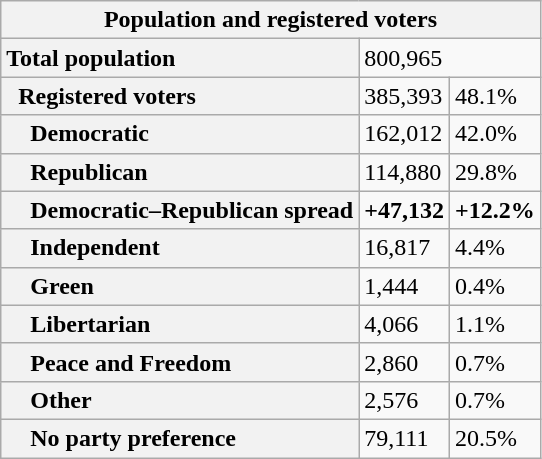<table class="wikitable collapsible collapsed">
<tr>
<th colspan="3">Population and registered voters</th>
</tr>
<tr>
<th scope="row" style="text-align: left;">Total population</th>
<td colspan="2">800,965</td>
</tr>
<tr>
<th scope="row" style="text-align: left;">  Registered voters</th>
<td>385,393</td>
<td>48.1%</td>
</tr>
<tr>
<th scope="row" style="text-align: left;">    Democratic</th>
<td>162,012</td>
<td>42.0%</td>
</tr>
<tr>
<th scope="row" style="text-align: left;">    Republican</th>
<td>114,880</td>
<td>29.8%</td>
</tr>
<tr>
<th scope="row" style="text-align: left;">    Democratic–Republican spread</th>
<td><span><strong>+47,132</strong></span></td>
<td><span><strong>+12.2%</strong></span></td>
</tr>
<tr>
<th scope="row" style="text-align: left;">    Independent</th>
<td>16,817</td>
<td>4.4%</td>
</tr>
<tr>
<th scope="row" style="text-align: left;">    Green</th>
<td>1,444</td>
<td>0.4%</td>
</tr>
<tr>
<th scope="row" style="text-align: left;">    Libertarian</th>
<td>4,066</td>
<td>1.1%</td>
</tr>
<tr>
<th scope="row" style="text-align: left;">    Peace and Freedom</th>
<td>2,860</td>
<td>0.7%</td>
</tr>
<tr>
<th scope="row" style="text-align: left;">    Other</th>
<td>2,576</td>
<td>0.7%</td>
</tr>
<tr>
<th scope="row" style="text-align: left;">    No party preference</th>
<td>79,111</td>
<td>20.5%</td>
</tr>
</table>
